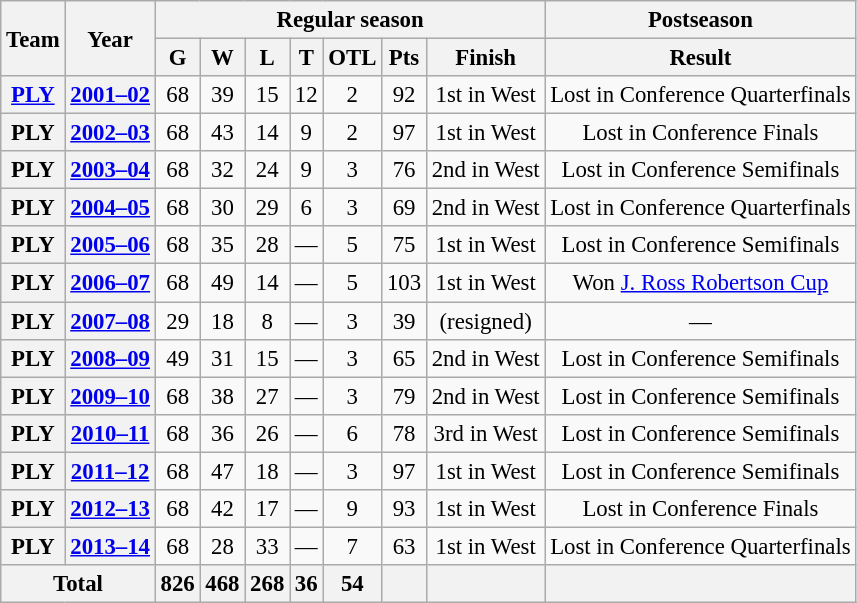<table class="wikitable" style="font-size:95%; text-align:center;">
<tr>
<th rowspan="2">Team</th>
<th rowspan="2">Year</th>
<th colspan="7">Regular season</th>
<th colspan="1">Postseason</th>
</tr>
<tr>
<th>G</th>
<th>W</th>
<th>L</th>
<th>T</th>
<th>OTL</th>
<th>Pts</th>
<th>Finish</th>
<th>Result</th>
</tr>
<tr>
<th><a href='#'>PLY</a></th>
<th><a href='#'>2001–02</a></th>
<td>68</td>
<td>39</td>
<td>15</td>
<td>12</td>
<td>2</td>
<td>92</td>
<td>1st in West</td>
<td>Lost in Conference Quarterfinals</td>
</tr>
<tr>
<th>PLY</th>
<th><a href='#'>2002–03</a></th>
<td>68</td>
<td>43</td>
<td>14</td>
<td>9</td>
<td>2</td>
<td>97</td>
<td>1st in West</td>
<td>Lost in Conference Finals</td>
</tr>
<tr>
<th>PLY</th>
<th><a href='#'>2003–04</a></th>
<td>68</td>
<td>32</td>
<td>24</td>
<td>9</td>
<td>3</td>
<td>76</td>
<td>2nd in West</td>
<td>Lost in Conference Semifinals</td>
</tr>
<tr>
<th>PLY</th>
<th><a href='#'>2004–05</a></th>
<td>68</td>
<td>30</td>
<td>29</td>
<td>6</td>
<td>3</td>
<td>69</td>
<td>2nd in West</td>
<td>Lost in Conference Quarterfinals</td>
</tr>
<tr>
<th>PLY</th>
<th><a href='#'>2005–06</a></th>
<td>68</td>
<td>35</td>
<td>28</td>
<td>—</td>
<td>5</td>
<td>75</td>
<td>1st in West</td>
<td>Lost in Conference Semifinals</td>
</tr>
<tr>
<th>PLY</th>
<th><a href='#'>2006–07</a></th>
<td>68</td>
<td>49</td>
<td>14</td>
<td>—</td>
<td>5</td>
<td>103</td>
<td>1st in West</td>
<td>Won <a href='#'>J. Ross Robertson Cup</a></td>
</tr>
<tr>
<th>PLY</th>
<th><a href='#'>2007–08</a></th>
<td>29</td>
<td>18</td>
<td>8</td>
<td>—</td>
<td>3</td>
<td>39</td>
<td>(resigned)</td>
<td>—</td>
</tr>
<tr>
<th>PLY</th>
<th><a href='#'>2008–09</a></th>
<td>49</td>
<td>31</td>
<td>15</td>
<td>—</td>
<td>3</td>
<td>65</td>
<td>2nd in West</td>
<td>Lost in Conference Semifinals</td>
</tr>
<tr>
<th>PLY</th>
<th><a href='#'>2009–10</a></th>
<td>68</td>
<td>38</td>
<td>27</td>
<td>—</td>
<td>3</td>
<td>79</td>
<td>2nd in West</td>
<td>Lost in Conference Semifinals</td>
</tr>
<tr>
<th>PLY</th>
<th><a href='#'>2010–11</a></th>
<td>68</td>
<td>36</td>
<td>26</td>
<td>—</td>
<td>6</td>
<td>78</td>
<td>3rd in West</td>
<td>Lost in Conference Semifinals</td>
</tr>
<tr>
<th>PLY</th>
<th><a href='#'>2011–12</a></th>
<td>68</td>
<td>47</td>
<td>18</td>
<td>—</td>
<td>3</td>
<td>97</td>
<td>1st in West</td>
<td>Lost in Conference Semifinals</td>
</tr>
<tr>
<th>PLY</th>
<th><a href='#'>2012–13</a></th>
<td>68</td>
<td>42</td>
<td>17</td>
<td>—</td>
<td>9</td>
<td>93</td>
<td>1st in West</td>
<td>Lost in Conference Finals</td>
</tr>
<tr>
<th>PLY</th>
<th><a href='#'>2013–14</a></th>
<td>68</td>
<td>28</td>
<td>33</td>
<td>—</td>
<td>7</td>
<td>63</td>
<td>1st in West</td>
<td>Lost in Conference Quarterfinals</td>
</tr>
<tr>
<th colspan="2">Total</th>
<th>826</th>
<th>468</th>
<th>268</th>
<th>36</th>
<th>54</th>
<th></th>
<th></th>
<th></th>
</tr>
</table>
